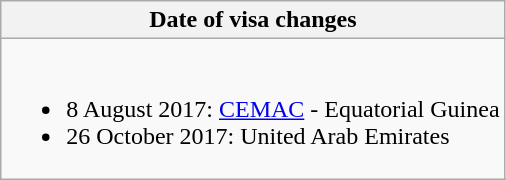<table class="wikitable collapsible collapsed">
<tr>
<th style="width:100%;";">Date of visa changes</th>
</tr>
<tr>
<td><br><ul><li>8 August 2017: <a href='#'>CEMAC</a> - Equatorial Guinea</li><li>26 October 2017: United Arab Emirates</li></ul></td>
</tr>
</table>
